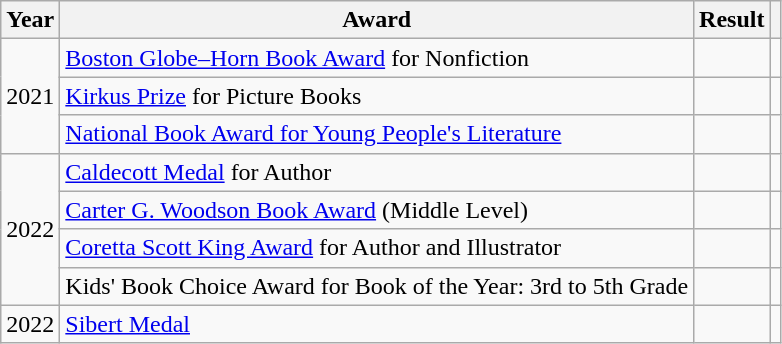<table class="wikitable sortable mw-collapsible">
<tr>
<th>Year</th>
<th>Award</th>
<th>Result</th>
<th></th>
</tr>
<tr>
<td rowspan="3">2021</td>
<td><a href='#'>Boston Globe–Horn Book Award</a> for Nonfiction</td>
<td></td>
<td></td>
</tr>
<tr>
<td><a href='#'>Kirkus Prize</a> for Picture Books</td>
<td></td>
<td></td>
</tr>
<tr>
<td><a href='#'>National Book Award for Young People's Literature</a></td>
<td></td>
<td></td>
</tr>
<tr>
<td rowspan="4">2022</td>
<td><a href='#'>Caldecott Medal</a> for Author</td>
<td></td>
<td></td>
</tr>
<tr>
<td><a href='#'>Carter G. Woodson Book Award</a> (Middle Level)</td>
<td></td>
<td></td>
</tr>
<tr>
<td><a href='#'>Coretta Scott King Award</a> for Author and Illustrator</td>
<td></td>
<td></td>
</tr>
<tr>
<td>Kids' Book Choice Award for Book of the Year: 3rd to 5th Grade</td>
<td></td>
<td></td>
</tr>
<tr>
<td>2022</td>
<td><a href='#'>Sibert Medal</a></td>
<td></td>
<td></td>
</tr>
</table>
